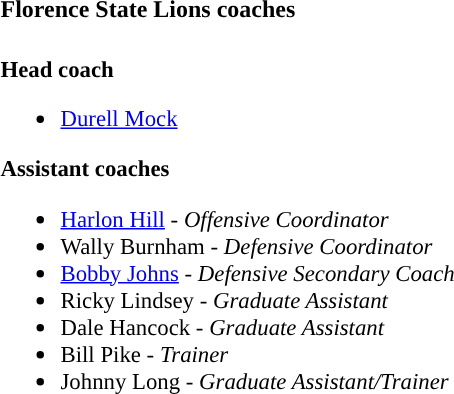<table class="toccolours" style="text-align: left;">
<tr>
<td colspan="9"><strong>Florence State Lions coaches</strong></td>
</tr>
<tr>
<td style="font-size: 95%;" valign="top"><br><strong>Head coach</strong><ul><li><a href='#'>Durell Mock</a></li></ul><strong>Assistant coaches</strong><ul><li><a href='#'>Harlon Hill</a> - <em>Offensive Coordinator</em></li><li>Wally Burnham - <em>Defensive Coordinator</em></li><li><a href='#'>Bobby Johns</a> - <em>Defensive Secondary Coach</em></li><li>Ricky Lindsey - <em>Graduate Assistant</em></li><li>Dale Hancock - <em>Graduate Assistant</em></li><li>Bill Pike - <em>Trainer</em></li><li>Johnny Long - <em>Graduate Assistant/Trainer</em></li></ul></td>
</tr>
</table>
